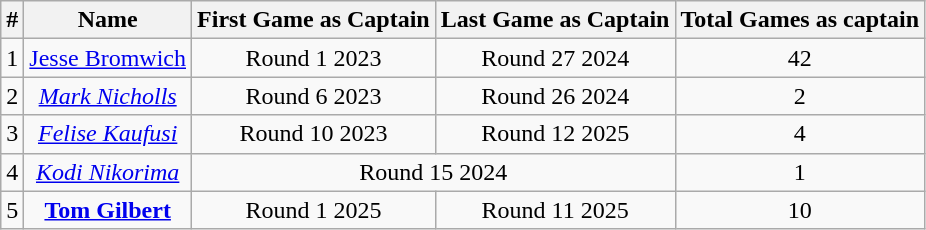<table class="wikitable sortable" style="text-align: center;">
<tr>
<th>#</th>
<th>Name</th>
<th>First Game as Captain</th>
<th>Last Game as Captain</th>
<th>Total Games as captain</th>
</tr>
<tr>
<td>1</td>
<td><a href='#'>Jesse Bromwich</a></td>
<td>Round 1 2023</td>
<td>Round 27 2024</td>
<td>42</td>
</tr>
<tr>
<td>2</td>
<td><a href='#'><em>Mark Nicholls</em></a></td>
<td>Round 6 2023</td>
<td>Round 26 2024</td>
<td>2</td>
</tr>
<tr>
<td>3</td>
<td><a href='#'><em>Felise Kaufusi</em></a></td>
<td>Round 10 2023</td>
<td>Round 12 2025</td>
<td>4</td>
</tr>
<tr>
<td>4</td>
<td><a href='#'><em>Kodi Nikorima</em></a></td>
<td colspan="2">Round 15 2024</td>
<td>1</td>
</tr>
<tr>
<td>5</td>
<td><a href='#'><strong>Tom Gilbert</strong></a></td>
<td>Round 1 2025</td>
<td>Round 11 2025</td>
<td>10</td>
</tr>
</table>
